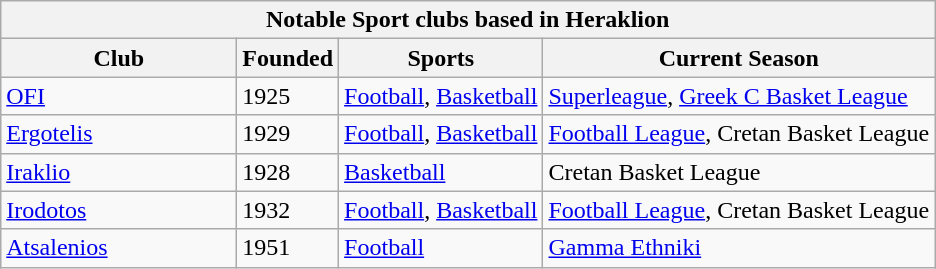<table class="wikitable">
<tr>
<th colspan="4">Notable Sport clubs based in Heraklion</th>
</tr>
<tr>
<th width="150">Club</th>
<th>Founded</th>
<th>Sports</th>
<th>Current Season</th>
</tr>
<tr>
<td><a href='#'>OFI</a></td>
<td>1925</td>
<td><a href='#'>Football</a>, <a href='#'>Basketball</a></td>
<td><a href='#'>Superleague</a>, <a href='#'>Greek C Basket League</a></td>
</tr>
<tr>
<td><a href='#'>Ergotelis</a></td>
<td>1929</td>
<td><a href='#'>Football</a>, <a href='#'>Basketball</a></td>
<td><a href='#'>Football League</a>, Cretan Basket League</td>
</tr>
<tr>
<td><a href='#'>Iraklio</a></td>
<td>1928</td>
<td><a href='#'>Basketball</a></td>
<td>Cretan Basket League</td>
</tr>
<tr>
<td><a href='#'>Irodotos</a></td>
<td>1932</td>
<td><a href='#'>Football</a>, <a href='#'>Basketball</a></td>
<td><a href='#'>Football League</a>, Cretan Basket League</td>
</tr>
<tr>
<td><a href='#'>Atsalenios</a></td>
<td>1951</td>
<td><a href='#'>Football</a></td>
<td><a href='#'>Gamma Ethniki</a></td>
</tr>
</table>
